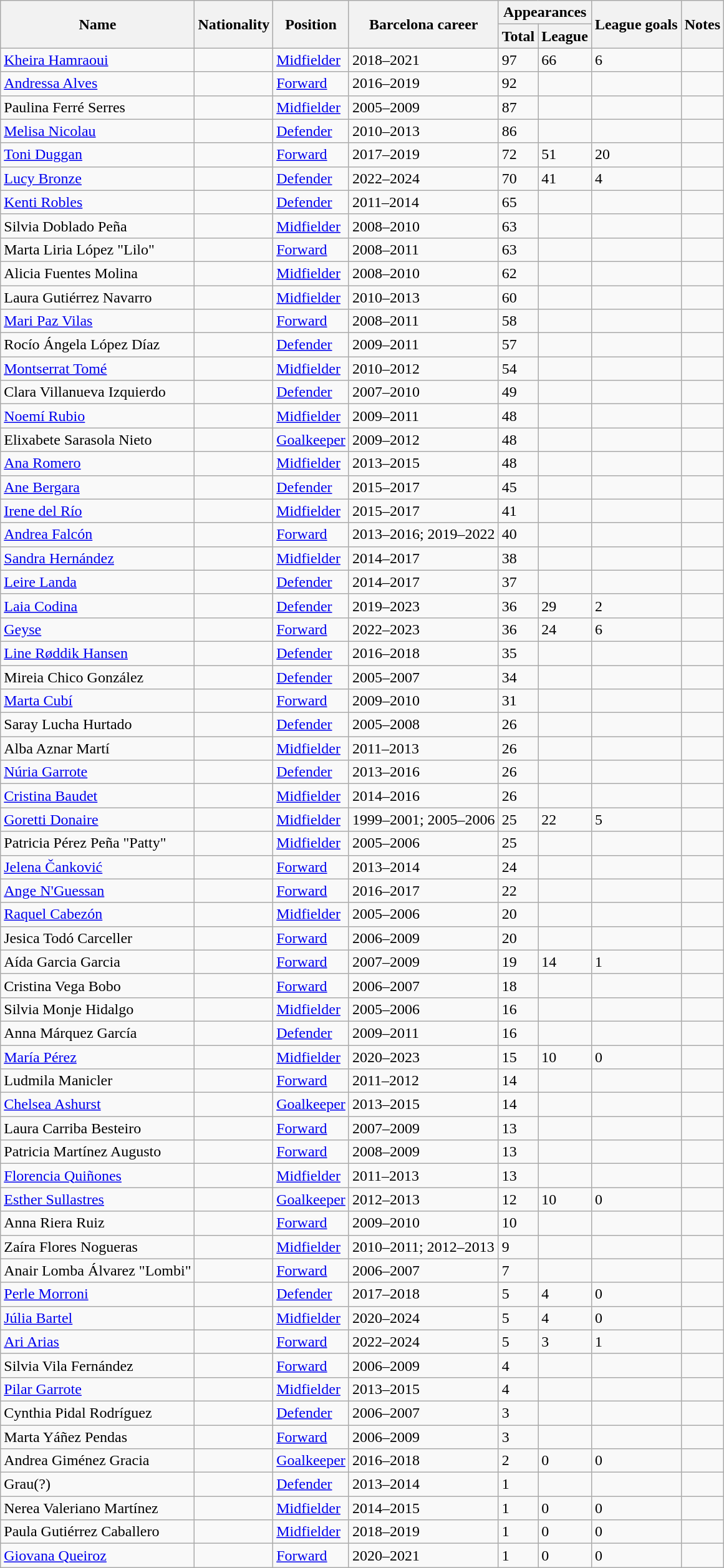<table class="wikitable sortable">
<tr>
<th rowspan="2">Name</th>
<th rowspan="2">Nationality</th>
<th rowspan="2">Position</th>
<th rowspan="2">Barcelona career</th>
<th colspan="2">Appearances</th>
<th rowspan="2">League goals</th>
<th rowspan="2">Notes</th>
</tr>
<tr>
<th>Total</th>
<th>League</th>
</tr>
<tr>
<td><a href='#'>Kheira Hamraoui</a></td>
<td></td>
<td><a href='#'>Midfielder</a></td>
<td>2018–2021</td>
<td>97</td>
<td>66</td>
<td>6</td>
<td></td>
</tr>
<tr>
<td><a href='#'>Andressa Alves</a></td>
<td></td>
<td><a href='#'>Forward</a></td>
<td>2016–2019</td>
<td>92</td>
<td></td>
<td></td>
<td></td>
</tr>
<tr>
<td>Paulina Ferré Serres</td>
<td></td>
<td><a href='#'>Midfielder</a></td>
<td>2005–2009</td>
<td>87</td>
<td></td>
<td></td>
<td></td>
</tr>
<tr>
<td><a href='#'>Melisa Nicolau</a></td>
<td></td>
<td><a href='#'>Defender</a></td>
<td>2010–2013</td>
<td>86</td>
<td></td>
<td></td>
<td></td>
</tr>
<tr>
<td><a href='#'>Toni Duggan</a></td>
<td></td>
<td><a href='#'>Forward</a></td>
<td>2017–2019</td>
<td>72</td>
<td>51</td>
<td>20</td>
<td></td>
</tr>
<tr>
<td><a href='#'>Lucy Bronze</a></td>
<td></td>
<td><a href='#'>Defender</a></td>
<td>2022–2024</td>
<td>70</td>
<td>41</td>
<td>4</td>
<td></td>
</tr>
<tr>
<td><a href='#'>Kenti Robles</a></td>
<td></td>
<td><a href='#'>Defender</a></td>
<td>2011–2014</td>
<td>65</td>
<td></td>
<td></td>
<td></td>
</tr>
<tr>
<td>Silvia Doblado Peña</td>
<td></td>
<td><a href='#'>Midfielder</a></td>
<td>2008–2010</td>
<td>63</td>
<td></td>
<td></td>
<td></td>
</tr>
<tr>
<td>Marta Liria López "Lilo"</td>
<td></td>
<td><a href='#'>Forward</a></td>
<td>2008–2011</td>
<td>63</td>
<td></td>
<td></td>
<td></td>
</tr>
<tr>
<td>Alicia Fuentes Molina</td>
<td></td>
<td><a href='#'>Midfielder</a></td>
<td>2008–2010</td>
<td>62</td>
<td></td>
<td></td>
<td></td>
</tr>
<tr>
<td>Laura Gutiérrez Navarro</td>
<td></td>
<td><a href='#'>Midfielder</a></td>
<td>2010–2013</td>
<td>60</td>
<td></td>
<td></td>
<td></td>
</tr>
<tr>
<td><a href='#'>Mari Paz Vilas</a></td>
<td></td>
<td><a href='#'>Forward</a></td>
<td>2008–2011</td>
<td>58</td>
<td></td>
<td></td>
<td></td>
</tr>
<tr>
<td>Rocío Ángela López Díaz</td>
<td></td>
<td><a href='#'>Defender</a></td>
<td>2009–2011</td>
<td>57</td>
<td></td>
<td></td>
<td></td>
</tr>
<tr>
<td><a href='#'>Montserrat Tomé</a></td>
<td></td>
<td><a href='#'>Midfielder</a></td>
<td>2010–2012</td>
<td>54</td>
<td></td>
<td></td>
<td></td>
</tr>
<tr>
<td>Clara Villanueva Izquierdo</td>
<td></td>
<td><a href='#'>Defender</a></td>
<td>2007–2010</td>
<td>49</td>
<td></td>
<td></td>
<td></td>
</tr>
<tr>
<td><a href='#'>Noemí Rubio</a></td>
<td></td>
<td><a href='#'>Midfielder</a></td>
<td>2009–2011</td>
<td>48</td>
<td></td>
<td></td>
<td></td>
</tr>
<tr>
<td>Elixabete Sarasola Nieto</td>
<td></td>
<td><a href='#'>Goalkeeper</a></td>
<td>2009–2012</td>
<td>48</td>
<td></td>
<td></td>
<td></td>
</tr>
<tr>
<td><a href='#'>Ana Romero</a></td>
<td></td>
<td><a href='#'>Midfielder</a></td>
<td>2013–2015</td>
<td>48</td>
<td></td>
<td></td>
<td></td>
</tr>
<tr>
<td><a href='#'>Ane Bergara</a></td>
<td></td>
<td><a href='#'>Defender</a></td>
<td>2015–2017</td>
<td>45</td>
<td></td>
<td></td>
<td></td>
</tr>
<tr>
<td><a href='#'>Irene del Río</a></td>
<td></td>
<td><a href='#'>Midfielder</a></td>
<td>2015–2017</td>
<td>41</td>
<td></td>
<td></td>
<td></td>
</tr>
<tr>
<td><a href='#'>Andrea Falcón</a></td>
<td></td>
<td><a href='#'>Forward</a></td>
<td>2013–2016; 2019–2022</td>
<td>40</td>
<td></td>
<td></td>
<td></td>
</tr>
<tr>
<td><a href='#'>Sandra Hernández</a></td>
<td></td>
<td><a href='#'>Midfielder</a></td>
<td>2014–2017</td>
<td>38</td>
<td></td>
<td></td>
<td></td>
</tr>
<tr>
<td><a href='#'>Leire Landa</a></td>
<td></td>
<td><a href='#'>Defender</a></td>
<td>2014–2017</td>
<td>37</td>
<td></td>
<td></td>
<td></td>
</tr>
<tr>
<td><a href='#'>Laia Codina</a></td>
<td></td>
<td><a href='#'>Defender</a></td>
<td>2019–2023</td>
<td>36</td>
<td>29</td>
<td>2</td>
<td></td>
</tr>
<tr>
<td><a href='#'>Geyse</a></td>
<td></td>
<td><a href='#'>Forward</a></td>
<td>2022–2023</td>
<td>36</td>
<td>24</td>
<td>6</td>
<td></td>
</tr>
<tr>
<td><a href='#'>Line Røddik Hansen</a></td>
<td></td>
<td><a href='#'>Defender</a></td>
<td>2016–2018</td>
<td>35</td>
<td></td>
<td></td>
<td></td>
</tr>
<tr>
<td>Mireia Chico González</td>
<td></td>
<td><a href='#'>Defender</a></td>
<td>2005–2007</td>
<td>34</td>
<td></td>
<td></td>
<td></td>
</tr>
<tr>
<td><a href='#'>Marta Cubí</a></td>
<td></td>
<td><a href='#'>Forward</a></td>
<td>2009–2010</td>
<td>31</td>
<td></td>
<td></td>
<td></td>
</tr>
<tr>
<td>Saray Lucha Hurtado</td>
<td></td>
<td><a href='#'>Defender</a></td>
<td>2005–2008</td>
<td>26</td>
<td></td>
<td></td>
<td></td>
</tr>
<tr>
<td>Alba Aznar Martí</td>
<td></td>
<td><a href='#'>Midfielder</a></td>
<td>2011–2013</td>
<td>26</td>
<td></td>
<td></td>
<td></td>
</tr>
<tr>
<td><a href='#'>Núria Garrote</a></td>
<td></td>
<td><a href='#'>Defender</a></td>
<td>2013–2016</td>
<td>26</td>
<td></td>
<td></td>
<td></td>
</tr>
<tr>
<td><a href='#'>Cristina Baudet</a></td>
<td></td>
<td><a href='#'>Midfielder</a></td>
<td>2014–2016</td>
<td>26</td>
<td></td>
<td></td>
<td></td>
</tr>
<tr>
<td><a href='#'>Goretti Donaire</a></td>
<td></td>
<td><a href='#'>Midfielder</a></td>
<td>1999–2001; 2005–2006</td>
<td>25</td>
<td>22</td>
<td>5</td>
<td></td>
</tr>
<tr>
<td>Patricia Pérez Peña "Patty"</td>
<td></td>
<td><a href='#'>Midfielder</a></td>
<td>2005–2006</td>
<td>25</td>
<td></td>
<td></td>
<td></td>
</tr>
<tr>
<td><a href='#'>Jelena Čanković</a></td>
<td></td>
<td><a href='#'>Forward</a></td>
<td>2013–2014</td>
<td>24</td>
<td></td>
<td></td>
<td></td>
</tr>
<tr>
<td><a href='#'>Ange N'Guessan</a></td>
<td></td>
<td><a href='#'>Forward</a></td>
<td>2016–2017</td>
<td>22</td>
<td></td>
<td></td>
<td></td>
</tr>
<tr>
<td><a href='#'>Raquel Cabezón</a></td>
<td></td>
<td><a href='#'>Midfielder</a></td>
<td>2005–2006</td>
<td>20</td>
<td></td>
<td></td>
<td></td>
</tr>
<tr>
<td>Jesica Todó Carceller</td>
<td></td>
<td><a href='#'>Forward</a></td>
<td>2006–2009</td>
<td>20</td>
<td></td>
<td></td>
<td></td>
</tr>
<tr>
<td>Aída Garcia Garcia</td>
<td></td>
<td><a href='#'>Forward</a></td>
<td>2007–2009</td>
<td>19</td>
<td>14</td>
<td>1</td>
<td></td>
</tr>
<tr>
<td>Cristina Vega Bobo</td>
<td></td>
<td><a href='#'>Forward</a></td>
<td>2006–2007</td>
<td>18</td>
<td></td>
<td></td>
<td></td>
</tr>
<tr>
<td>Silvia Monje Hidalgo</td>
<td></td>
<td><a href='#'>Midfielder</a></td>
<td>2005–2006</td>
<td>16</td>
<td></td>
<td></td>
<td></td>
</tr>
<tr>
<td>Anna Márquez García</td>
<td></td>
<td><a href='#'>Defender</a></td>
<td>2009–2011</td>
<td>16</td>
<td></td>
<td></td>
<td></td>
</tr>
<tr>
<td><a href='#'>María Pérez</a></td>
<td></td>
<td><a href='#'>Midfielder</a></td>
<td>2020–2023</td>
<td>15</td>
<td>10</td>
<td>0</td>
<td></td>
</tr>
<tr>
<td>Ludmila Manicler</td>
<td></td>
<td><a href='#'>Forward</a></td>
<td>2011–2012</td>
<td>14</td>
<td></td>
<td></td>
<td></td>
</tr>
<tr>
<td><a href='#'>Chelsea Ashurst</a></td>
<td></td>
<td><a href='#'>Goalkeeper</a></td>
<td>2013–2015</td>
<td>14</td>
<td></td>
<td></td>
<td></td>
</tr>
<tr>
<td>Laura Carriba Besteiro</td>
<td></td>
<td><a href='#'>Forward</a></td>
<td>2007–2009</td>
<td>13</td>
<td></td>
<td></td>
<td></td>
</tr>
<tr>
<td>Patricia Martínez Augusto</td>
<td></td>
<td><a href='#'>Forward</a></td>
<td>2008–2009</td>
<td>13</td>
<td></td>
<td></td>
<td></td>
</tr>
<tr>
<td><a href='#'>Florencia Quiñones</a></td>
<td></td>
<td><a href='#'>Midfielder</a></td>
<td>2011–2013</td>
<td>13</td>
<td></td>
<td></td>
<td></td>
</tr>
<tr>
<td><a href='#'>Esther Sullastres</a></td>
<td></td>
<td><a href='#'>Goalkeeper</a></td>
<td>2012–2013</td>
<td>12</td>
<td>10</td>
<td>0</td>
<td></td>
</tr>
<tr>
<td>Anna Riera Ruiz</td>
<td></td>
<td><a href='#'>Forward</a></td>
<td>2009–2010</td>
<td>10</td>
<td></td>
<td></td>
<td></td>
</tr>
<tr>
<td>Zaíra Flores Nogueras</td>
<td></td>
<td><a href='#'>Midfielder</a></td>
<td>2010–2011; 2012–2013</td>
<td>9</td>
<td></td>
<td></td>
<td></td>
</tr>
<tr>
<td>Anair Lomba Álvarez "Lombi"</td>
<td></td>
<td><a href='#'>Forward</a></td>
<td>2006–2007</td>
<td>7</td>
<td></td>
<td></td>
<td></td>
</tr>
<tr>
<td><a href='#'>Perle Morroni</a></td>
<td></td>
<td><a href='#'>Defender</a></td>
<td>2017–2018</td>
<td>5</td>
<td>4</td>
<td>0</td>
<td></td>
</tr>
<tr>
<td><a href='#'>Júlia Bartel</a></td>
<td></td>
<td><a href='#'>Midfielder</a></td>
<td>2020–2024</td>
<td>5</td>
<td>4</td>
<td>0</td>
<td></td>
</tr>
<tr>
<td><a href='#'>Ari Arias</a></td>
<td></td>
<td><a href='#'>Forward</a></td>
<td>2022–2024</td>
<td>5</td>
<td>3</td>
<td>1</td>
<td></td>
</tr>
<tr>
<td>Silvia Vila Fernández</td>
<td></td>
<td><a href='#'>Forward</a></td>
<td>2006–2009</td>
<td>4</td>
<td></td>
<td></td>
<td></td>
</tr>
<tr>
<td><a href='#'>Pilar Garrote</a></td>
<td></td>
<td><a href='#'>Midfielder</a></td>
<td>2013–2015</td>
<td>4</td>
<td></td>
<td></td>
<td></td>
</tr>
<tr>
<td>Cynthia Pidal Rodríguez</td>
<td></td>
<td><a href='#'>Defender</a></td>
<td>2006–2007</td>
<td>3</td>
<td></td>
<td></td>
<td></td>
</tr>
<tr>
<td>Marta Yáñez Pendas</td>
<td></td>
<td><a href='#'>Forward</a></td>
<td>2006–2009</td>
<td>3</td>
<td></td>
<td></td>
<td></td>
</tr>
<tr>
<td>Andrea Giménez Gracia</td>
<td></td>
<td><a href='#'>Goalkeeper</a></td>
<td>2016–2018</td>
<td>2</td>
<td>0</td>
<td>0</td>
<td></td>
</tr>
<tr>
<td>Grau(?)</td>
<td></td>
<td><a href='#'>Defender</a></td>
<td>2013–2014</td>
<td>1</td>
<td></td>
<td></td>
<td></td>
</tr>
<tr>
<td>Nerea Valeriano Martínez</td>
<td></td>
<td><a href='#'>Midfielder</a></td>
<td>2014–2015</td>
<td>1</td>
<td>0</td>
<td>0</td>
<td></td>
</tr>
<tr>
<td>Paula Gutiérrez Caballero</td>
<td></td>
<td><a href='#'>Midfielder</a></td>
<td>2018–2019</td>
<td>1</td>
<td>0</td>
<td>0</td>
<td></td>
</tr>
<tr>
<td><a href='#'>Giovana Queiroz</a></td>
<td></td>
<td><a href='#'>Forward</a></td>
<td>2020–2021</td>
<td>1</td>
<td>0</td>
<td>0</td>
<td></td>
</tr>
</table>
